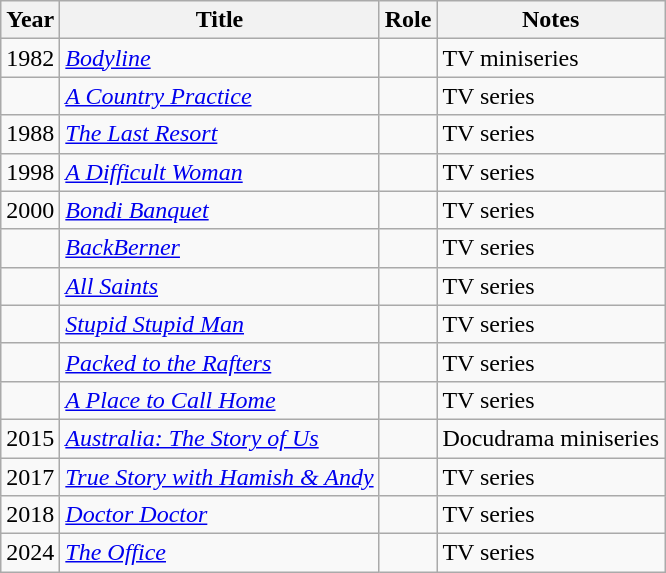<table class="wikitable">
<tr>
<th>Year</th>
<th>Title</th>
<th>Role</th>
<th>Notes</th>
</tr>
<tr>
<td>1982</td>
<td><em><a href='#'>Bodyline</a></em></td>
<td></td>
<td>TV miniseries</td>
</tr>
<tr>
<td></td>
<td><em><a href='#'>A Country Practice</a></em></td>
<td></td>
<td>TV series</td>
</tr>
<tr>
<td>1988</td>
<td><em><a href='#'>The Last Resort</a></em></td>
<td></td>
<td>TV series</td>
</tr>
<tr>
<td>1998</td>
<td><em><a href='#'>A Difficult Woman</a></em></td>
<td></td>
<td>TV series</td>
</tr>
<tr>
<td>2000</td>
<td><em><a href='#'>Bondi Banquet</a></em></td>
<td></td>
<td>TV series</td>
</tr>
<tr>
<td></td>
<td><em><a href='#'>BackBerner</a></em></td>
<td></td>
<td>TV series</td>
</tr>
<tr>
<td></td>
<td><a href='#'><em>All Saints</em></a></td>
<td></td>
<td>TV series</td>
</tr>
<tr>
<td></td>
<td><em><a href='#'>Stupid Stupid Man</a></em></td>
<td></td>
<td>TV series</td>
</tr>
<tr>
<td></td>
<td><em><a href='#'>Packed to the Rafters</a></em></td>
<td></td>
<td>TV series</td>
</tr>
<tr>
<td></td>
<td><a href='#'><em>A Place to Call Home</em></a></td>
<td></td>
<td>TV series</td>
</tr>
<tr>
<td>2015</td>
<td><em><a href='#'>Australia: The Story of Us</a></em></td>
<td></td>
<td>Docudrama miniseries</td>
</tr>
<tr>
<td>2017</td>
<td><em><a href='#'>True Story with Hamish & Andy</a></em></td>
<td></td>
<td>TV series</td>
</tr>
<tr>
<td>2018</td>
<td><em><a href='#'>Doctor Doctor</a></em></td>
<td></td>
<td>TV series</td>
</tr>
<tr>
<td>2024</td>
<td><em> <a href='#'>The Office</a> </em></td>
<td></td>
<td>TV series</td>
</tr>
</table>
